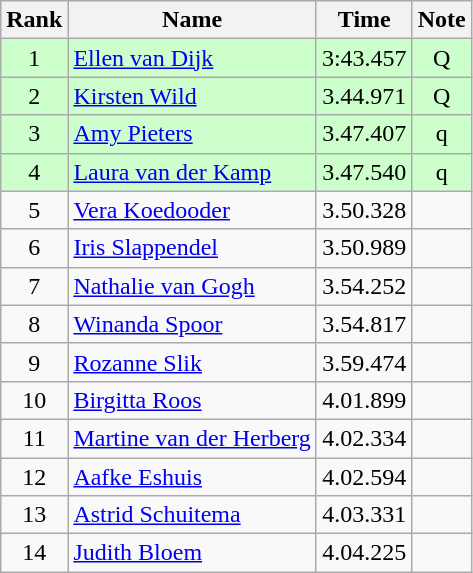<table class="wikitable sortable" style="text-align:center">
<tr>
<th>Rank</th>
<th>Name</th>
<th>Time</th>
<th>Note</th>
</tr>
<tr bgcolor=ccffcc>
<td>1</td>
<td align=left><a href='#'>Ellen van Dijk</a></td>
<td>3:43.457</td>
<td>Q</td>
</tr>
<tr bgcolor=ccffcc>
<td>2</td>
<td align=left><a href='#'>Kirsten Wild</a></td>
<td>3.44.971</td>
<td>Q</td>
</tr>
<tr bgcolor=ccffcc>
<td>3</td>
<td align=left><a href='#'>Amy Pieters</a></td>
<td>3.47.407</td>
<td>q</td>
</tr>
<tr bgcolor=ccffcc>
<td>4</td>
<td align=left><a href='#'>Laura van der Kamp</a></td>
<td>3.47.540</td>
<td>q</td>
</tr>
<tr>
<td>5</td>
<td align=left><a href='#'>Vera Koedooder</a></td>
<td>3.50.328</td>
<td></td>
</tr>
<tr>
<td>6</td>
<td align=left><a href='#'>Iris Slappendel</a></td>
<td>3.50.989</td>
<td></td>
</tr>
<tr>
<td>7</td>
<td align=left><a href='#'>Nathalie van Gogh</a></td>
<td>3.54.252</td>
<td></td>
</tr>
<tr>
<td>8</td>
<td align=left><a href='#'>Winanda Spoor</a></td>
<td>3.54.817</td>
<td></td>
</tr>
<tr>
<td>9</td>
<td align=left><a href='#'>Rozanne Slik</a></td>
<td>3.59.474</td>
<td></td>
</tr>
<tr>
<td>10</td>
<td align=left><a href='#'>Birgitta Roos</a></td>
<td>4.01.899</td>
<td></td>
</tr>
<tr>
<td>11</td>
<td align=left><a href='#'>Martine van der Herberg</a></td>
<td>4.02.334</td>
<td></td>
</tr>
<tr>
<td>12</td>
<td align=left><a href='#'>Aafke Eshuis</a></td>
<td>4.02.594</td>
<td></td>
</tr>
<tr>
<td>13</td>
<td align=left><a href='#'>Astrid Schuitema</a></td>
<td>4.03.331</td>
<td></td>
</tr>
<tr>
<td>14</td>
<td align=left><a href='#'>Judith Bloem</a></td>
<td>4.04.225</td>
<td></td>
</tr>
</table>
